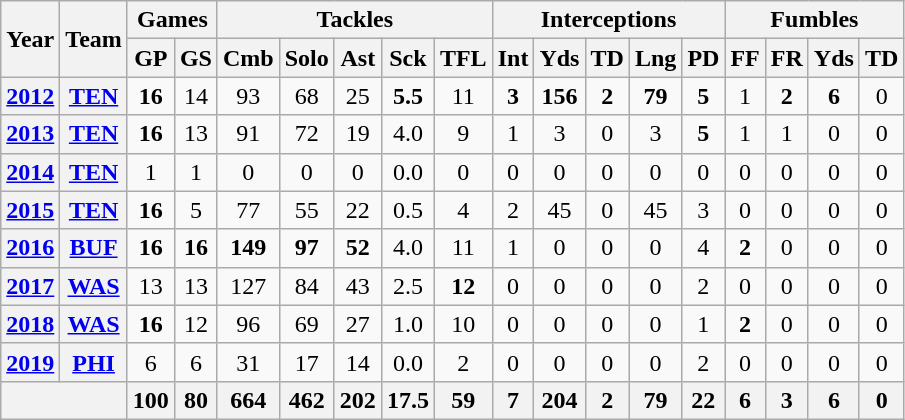<table class="wikitable" style="text-align:center">
<tr>
<th rowspan="2">Year</th>
<th rowspan="2">Team</th>
<th colspan="2">Games</th>
<th colspan="5">Tackles</th>
<th colspan="5">Interceptions</th>
<th colspan="4">Fumbles</th>
</tr>
<tr>
<th>GP</th>
<th>GS</th>
<th>Cmb</th>
<th>Solo</th>
<th>Ast</th>
<th>Sck</th>
<th>TFL</th>
<th>Int</th>
<th>Yds</th>
<th>TD</th>
<th>Lng</th>
<th>PD</th>
<th>FF</th>
<th>FR</th>
<th>Yds</th>
<th>TD</th>
</tr>
<tr>
<th><a href='#'>2012</a></th>
<th><a href='#'>TEN</a></th>
<td><strong>16</strong></td>
<td>14</td>
<td>93</td>
<td>68</td>
<td>25</td>
<td><strong>5.5</strong></td>
<td>11</td>
<td><strong>3</strong></td>
<td><strong>156</strong></td>
<td><strong>2</strong></td>
<td><strong>79</strong></td>
<td><strong>5</strong></td>
<td>1</td>
<td><strong>2</strong></td>
<td><strong>6</strong></td>
<td>0</td>
</tr>
<tr>
<th><a href='#'>2013</a></th>
<th><a href='#'>TEN</a></th>
<td><strong>16</strong></td>
<td>13</td>
<td>91</td>
<td>72</td>
<td>19</td>
<td>4.0</td>
<td>9</td>
<td>1</td>
<td>3</td>
<td>0</td>
<td>3</td>
<td><strong>5</strong></td>
<td>1</td>
<td>1</td>
<td>0</td>
<td>0</td>
</tr>
<tr>
<th><a href='#'>2014</a></th>
<th><a href='#'>TEN</a></th>
<td>1</td>
<td>1</td>
<td>0</td>
<td>0</td>
<td>0</td>
<td>0.0</td>
<td>0</td>
<td>0</td>
<td>0</td>
<td>0</td>
<td>0</td>
<td>0</td>
<td>0</td>
<td>0</td>
<td>0</td>
<td>0</td>
</tr>
<tr>
<th><a href='#'>2015</a></th>
<th><a href='#'>TEN</a></th>
<td><strong>16</strong></td>
<td>5</td>
<td>77</td>
<td>55</td>
<td>22</td>
<td>0.5</td>
<td>4</td>
<td>2</td>
<td>45</td>
<td>0</td>
<td>45</td>
<td>3</td>
<td>0</td>
<td>0</td>
<td>0</td>
<td>0</td>
</tr>
<tr>
<th><a href='#'>2016</a></th>
<th><a href='#'>BUF</a></th>
<td><strong>16</strong></td>
<td><strong>16</strong></td>
<td><strong>149</strong></td>
<td><strong>97</strong></td>
<td><strong>52</strong></td>
<td>4.0</td>
<td>11</td>
<td>1</td>
<td>0</td>
<td>0</td>
<td>0</td>
<td>4</td>
<td><strong>2</strong></td>
<td>0</td>
<td>0</td>
<td>0</td>
</tr>
<tr>
<th><a href='#'>2017</a></th>
<th><a href='#'>WAS</a></th>
<td>13</td>
<td>13</td>
<td>127</td>
<td>84</td>
<td>43</td>
<td>2.5</td>
<td><strong>12</strong></td>
<td>0</td>
<td>0</td>
<td>0</td>
<td>0</td>
<td>2</td>
<td>0</td>
<td>0</td>
<td>0</td>
<td>0</td>
</tr>
<tr>
<th><a href='#'>2018</a></th>
<th><a href='#'>WAS</a></th>
<td><strong>16</strong></td>
<td>12</td>
<td>96</td>
<td>69</td>
<td>27</td>
<td>1.0</td>
<td>10</td>
<td>0</td>
<td>0</td>
<td>0</td>
<td>0</td>
<td>1</td>
<td><strong>2</strong></td>
<td>0</td>
<td>0</td>
<td>0</td>
</tr>
<tr>
<th><a href='#'>2019</a></th>
<th><a href='#'>PHI</a></th>
<td>6</td>
<td>6</td>
<td>31</td>
<td>17</td>
<td>14</td>
<td>0.0</td>
<td>2</td>
<td>0</td>
<td>0</td>
<td>0</td>
<td>0</td>
<td>2</td>
<td>0</td>
<td>0</td>
<td>0</td>
<td>0</td>
</tr>
<tr>
<th colspan="2"></th>
<th>100</th>
<th>80</th>
<th>664</th>
<th>462</th>
<th>202</th>
<th>17.5</th>
<th>59</th>
<th>7</th>
<th>204</th>
<th>2</th>
<th>79</th>
<th>22</th>
<th>6</th>
<th>3</th>
<th>6</th>
<th>0</th>
</tr>
</table>
